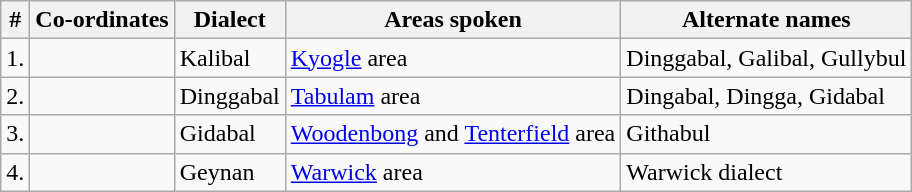<table class="wikitable">
<tr>
<th>#</th>
<th>Co-ordinates</th>
<th>Dialect</th>
<th>Areas spoken</th>
<th>Alternate names</th>
</tr>
<tr>
<td>1.</td>
<td></td>
<td>Kalibal</td>
<td><a href='#'>Kyogle</a> area</td>
<td>Dinggabal, Galibal, Gullybul</td>
</tr>
<tr>
<td>2.</td>
<td></td>
<td>Dinggabal</td>
<td><a href='#'>Tabulam</a> area</td>
<td>Dingabal, Dingga, Gidabal</td>
</tr>
<tr>
<td>3.</td>
<td></td>
<td>Gidabal</td>
<td><a href='#'>Woodenbong</a> and <a href='#'>Tenterfield</a> area</td>
<td>Githabul</td>
</tr>
<tr>
<td>4.</td>
<td></td>
<td>Geynan</td>
<td><a href='#'>Warwick</a> area</td>
<td>Warwick dialect</td>
</tr>
</table>
